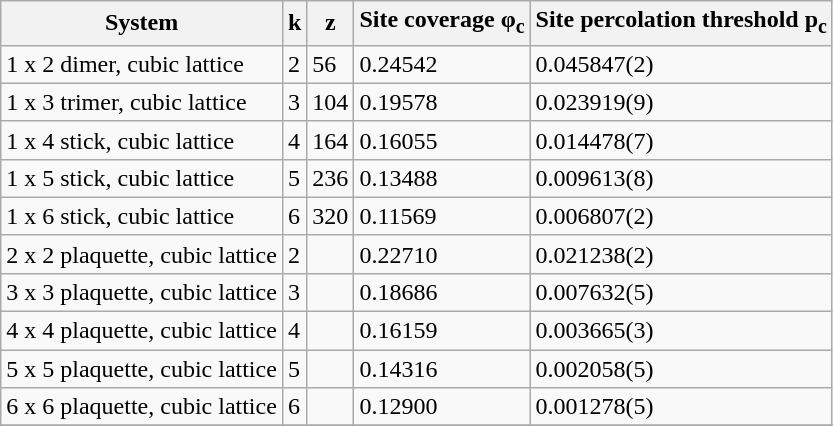<table class="wikitable">
<tr>
<th>System</th>
<th>k</th>
<th>z</th>
<th>Site coverage  φ<sub>c</sub></th>
<th>Site percolation threshold  p<sub>c</sub></th>
</tr>
<tr>
<td>1 x 2 dimer, cubic lattice</td>
<td>2</td>
<td>56</td>
<td>0.24542</td>
<td>0.045847(2)</td>
</tr>
<tr>
<td>1 x 3 trimer, cubic lattice</td>
<td>3</td>
<td>104</td>
<td>0.19578</td>
<td>0.023919(9)</td>
</tr>
<tr>
<td>1 x 4 stick, cubic lattice</td>
<td>4</td>
<td>164</td>
<td>0.16055</td>
<td>0.014478(7)</td>
</tr>
<tr>
<td>1 x 5 stick, cubic lattice</td>
<td>5</td>
<td>236</td>
<td>0.13488</td>
<td>0.009613(8)</td>
</tr>
<tr>
<td>1 x 6 stick, cubic lattice</td>
<td>6</td>
<td>320</td>
<td>0.11569</td>
<td>0.006807(2)</td>
</tr>
<tr>
<td>2 x 2 plaquette, cubic lattice</td>
<td>2</td>
<td></td>
<td>0.22710</td>
<td>0.021238(2)</td>
</tr>
<tr>
<td>3 x 3 plaquette, cubic lattice</td>
<td>3</td>
<td></td>
<td>0.18686</td>
<td>0.007632(5)</td>
</tr>
<tr>
<td>4 x 4 plaquette, cubic lattice</td>
<td>4</td>
<td></td>
<td>0.16159</td>
<td>0.003665(3)</td>
</tr>
<tr>
<td>5 x 5 plaquette, cubic lattice</td>
<td>5</td>
<td></td>
<td>0.14316</td>
<td>0.002058(5)</td>
</tr>
<tr>
<td>6 x 6 plaquette, cubic lattice</td>
<td>6</td>
<td></td>
<td>0.12900</td>
<td>0.001278(5)</td>
</tr>
<tr>
</tr>
</table>
